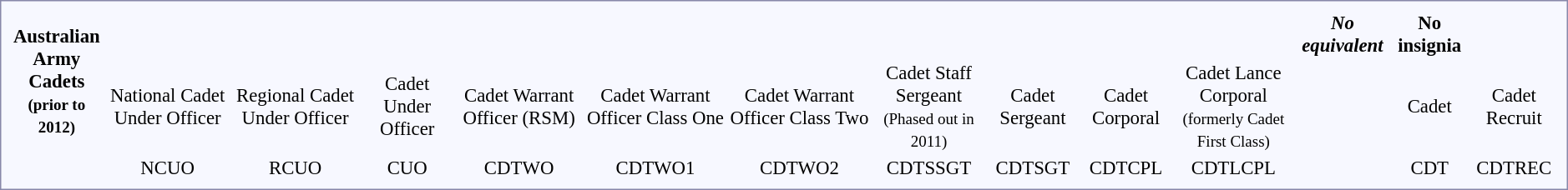<table style="border:1px solid #8888aa; background-color:#f7f8ff; padding:5px; font-size:95%; margin: 0px 12px 12px 0px;">
<tr style="text-align:center;">
<th rowspan=2>Australian <br> Army <br> Cadets<br><small>(prior to 2012)</small></th>
<td></td>
<td></td>
<td></td>
<td></td>
<td></td>
<td></td>
<td></td>
<td rowspan=1></td>
<td></td>
<td></td>
<td><strong><em>No equivalent</em></strong></td>
<td><strong>No insignia</strong></td>
</tr>
<tr style="text-align:center;">
<td>National Cadet Under Officer</td>
<td>Regional Cadet Under Officer</td>
<td>Cadet Under Officer</td>
<td>Cadet Warrant Officer (RSM)</td>
<td>Cadet Warrant Officer Class One</td>
<td>Cadet Warrant Officer Class Two</td>
<td>Cadet Staff Sergeant<br><small>(Phased out in 2011)</small></td>
<td>Cadet Sergeant</td>
<td>Cadet Corporal</td>
<td>Cadet Lance Corporal<br><small>(formerly Cadet First Class)</small></td>
<td rowspan=1></td>
<td>Cadet</td>
<td>Cadet Recruit</td>
</tr>
<tr style="text-align:center;">
<td></td>
<td>NCUO</td>
<td>RCUO</td>
<td>CUO</td>
<td>CDTWO</td>
<td>CDTWO1</td>
<td>CDTWO2</td>
<td>CDTSSGT</td>
<td>CDTSGT</td>
<td>CDTCPL</td>
<td>CDTLCPL</td>
<td></td>
<td>CDT</td>
<td>CDTREC</td>
</tr>
</table>
